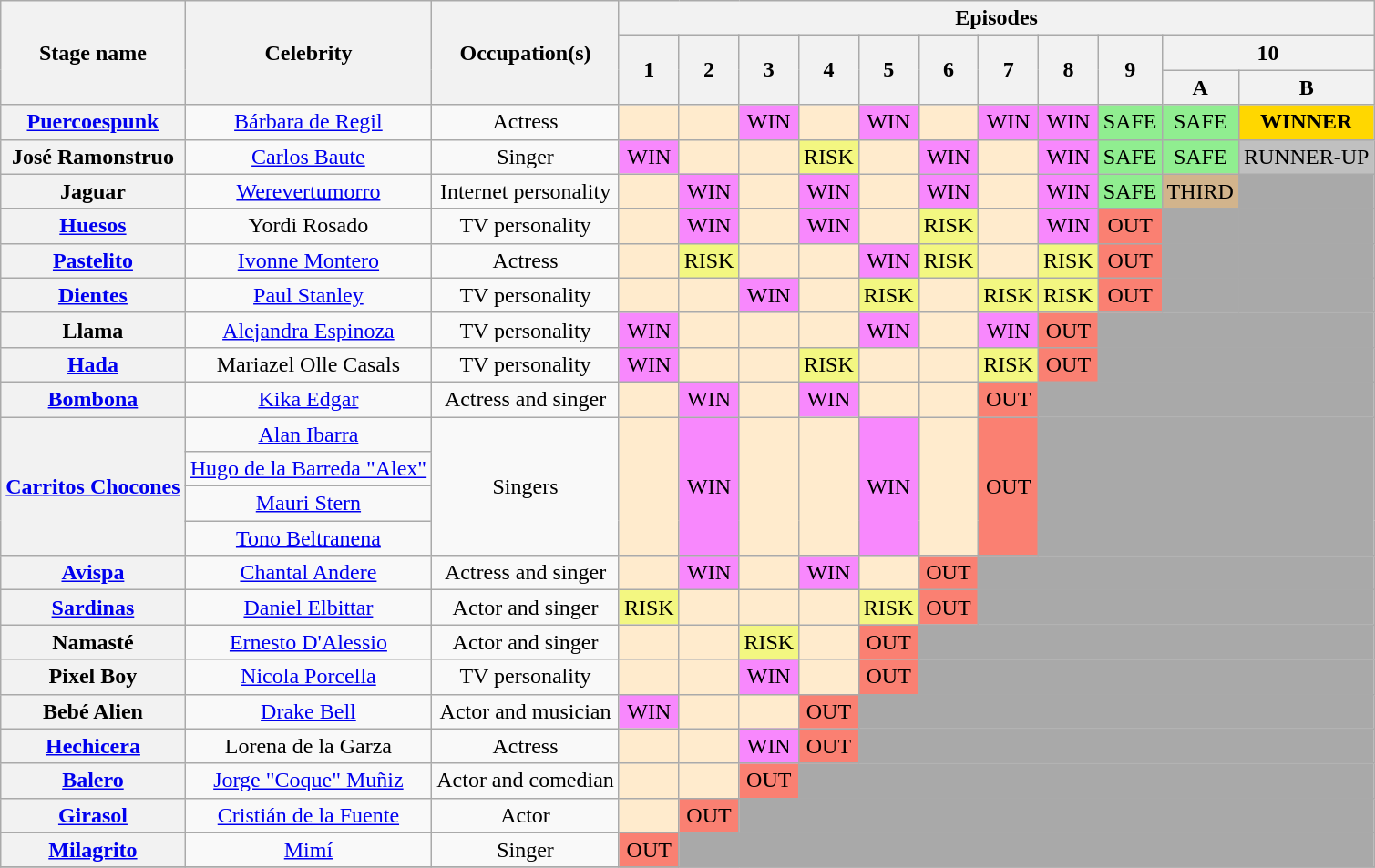<table class="wikitable" style="text-align:center; ">
<tr>
<th rowspan="3">Stage name</th>
<th rowspan="3">Celebrity</th>
<th rowspan="3">Occupation(s)</th>
<th colspan="11">Episodes</th>
</tr>
<tr>
<th rowspan="2">1</th>
<th rowspan="2">2</th>
<th rowspan="2">3</th>
<th rowspan="2">4</th>
<th rowspan="2">5</th>
<th rowspan="2">6</th>
<th rowspan="2">7</th>
<th rowspan="2">8</th>
<th rowspan="2">9</th>
<th colspan="2">10</th>
</tr>
<tr>
<th>A</th>
<th>B</th>
</tr>
<tr>
<th><a href='#'>Puercoespunk</a></th>
<td><a href='#'>Bárbara de Regil</a></td>
<td>Actress</td>
<td bgcolor=#FFEBCD></td>
<td bgcolor=#FFEBCD></td>
<td bgcolor=#F888FD>WIN</td>
<td bgcolor=#FFEBCD></td>
<td bgcolor=#F888FD>WIN</td>
<td bgcolor=#FFEBCD></td>
<td bgcolor=#F888FD>WIN</td>
<td bgcolor=#F888FD>WIN</td>
<td bgcolor=lightgreen>SAFE</td>
<td bgcolor=lightgreen>SAFE</td>
<td bgcolor=gold><strong>WINNER</strong></td>
</tr>
<tr>
<th>José Ramonstruo</th>
<td><a href='#'>Carlos Baute</a></td>
<td>Singer</td>
<td bgcolor=#F888FD>WIN</td>
<td bgcolor=#FFEBCD></td>
<td bgcolor=#FFEBCD></td>
<td bgcolor=#F3F781>RISK</td>
<td bgcolor=#FFEBCD></td>
<td bgcolor=#F888FD>WIN</td>
<td bgcolor=#FFEBCD></td>
<td bgcolor=#F888FD>WIN</td>
<td bgcolor=lightgreen>SAFE</td>
<td bgcolor=lightgreen>SAFE</td>
<td bgcolor=silver>RUNNER-UP</td>
</tr>
<tr>
<th>Jaguar</th>
<td><a href='#'>Werevertumorro</a></td>
<td>Internet personality</td>
<td bgcolor=#FFEBCD></td>
<td bgcolor=#F888FD>WIN</td>
<td bgcolor=#FFEBCD></td>
<td bgcolor=#F888FD>WIN</td>
<td bgcolor=#FFEBCD></td>
<td bgcolor=#F888FD>WIN</td>
<td bgcolor=#FFEBCD></td>
<td bgcolor=#F888FD>WIN</td>
<td bgcolor=lightgreen>SAFE</td>
<td bgcolor=tan>THIRD</td>
<td bgcolor="darkgrey"></td>
</tr>
<tr>
<th><a href='#'>Huesos</a></th>
<td>Yordi Rosado</td>
<td>TV personality</td>
<td bgcolor=#FFEBCD></td>
<td bgcolor=#F888FD>WIN</td>
<td bgcolor=#FFEBCD></td>
<td bgcolor=#F888FD>WIN</td>
<td bgcolor=#FFEBCD></td>
<td bgcolor=#F3F781>RISK</td>
<td bgcolor=#FFEBCD></td>
<td bgcolor=#F888FD>WIN</td>
<td bgcolor=salmon>OUT</td>
<td bgcolor="darkgrey"></td>
<td colspan="2" bgcolor="darkgrey"></td>
</tr>
<tr>
<th><a href='#'>Pastelito</a></th>
<td><a href='#'>Ivonne Montero</a></td>
<td>Actress</td>
<td bgcolor=#FFEBCD></td>
<td bgcolor=#F3F781>RISK</td>
<td bgcolor=#FFEBCD></td>
<td bgcolor=#FFEBCD></td>
<td bgcolor=#F888FD>WIN</td>
<td bgcolor=#F3F781>RISK</td>
<td bgcolor=#FFEBCD></td>
<td bgcolor=#F3F781>RISK</td>
<td bgcolor=salmon>OUT</td>
<td bgcolor="darkgrey"></td>
<td colspan="2" bgcolor="darkgrey"></td>
</tr>
<tr>
<th><a href='#'>Dientes</a></th>
<td><a href='#'>Paul Stanley</a></td>
<td>TV personality</td>
<td bgcolor=#FFEBCD></td>
<td bgcolor=#FFEBCD></td>
<td bgcolor=#F888FD>WIN</td>
<td bgcolor=#FFEBCD></td>
<td bgcolor=#F3F781>RISK</td>
<td bgcolor=#FFEBCD></td>
<td bgcolor=#F3F781>RISK</td>
<td bgcolor=#F3F781>RISK</td>
<td bgcolor=salmon>OUT</td>
<td bgcolor="darkgrey"></td>
<td colspan="2" bgcolor="darkgrey"></td>
</tr>
<tr>
<th>Llama</th>
<td><a href='#'>Alejandra Espinoza</a></td>
<td>TV personality</td>
<td bgcolor=#F888FD>WIN</td>
<td bgcolor=#FFEBCD></td>
<td bgcolor=#FFEBCD></td>
<td bgcolor=#FFEBCD></td>
<td bgcolor=#F888FD>WIN</td>
<td bgcolor=#FFEBCD></td>
<td bgcolor=#F888FD>WIN</td>
<td bgcolor=salmon>OUT</td>
<td colspan="3" bgcolor="darkgrey"></td>
</tr>
<tr>
<th><a href='#'>Hada</a></th>
<td>Mariazel Olle Casals</td>
<td>TV personality</td>
<td bgcolor=#F888FD>WIN</td>
<td bgcolor=#FFEBCD></td>
<td bgcolor=#FFEBCD></td>
<td bgcolor=#F3F781>RISK</td>
<td bgcolor=#FFEBCD></td>
<td bgcolor=#FFEBCD></td>
<td bgcolor=#F3F781>RISK</td>
<td bgcolor=salmon>OUT</td>
<td colspan="3" bgcolor="darkgrey"></td>
</tr>
<tr>
<th><a href='#'>Bombona</a></th>
<td><a href='#'>Kika Edgar</a></td>
<td>Actress and singer</td>
<td bgcolor=#FFEBCD></td>
<td bgcolor=#F888FD>WIN</td>
<td bgcolor=#FFEBCD></td>
<td bgcolor=#F888FD>WIN</td>
<td bgcolor=#FFEBCD></td>
<td bgcolor=#FFEBCD></td>
<td bgcolor=salmon>OUT</td>
<td colspan="4" bgcolor="darkgrey"></td>
</tr>
<tr>
<th rowspan=4><a href='#'>Carritos Chocones</a></th>
<td><a href='#'>Alan Ibarra</a></td>
<td rowspan="4">Singers</td>
<td rowspan="4" bgcolor=#FFEBCD></td>
<td rowspan="4" bgcolor=#F888FD>WIN</td>
<td rowspan="4" bgcolor=#FFEBCD></td>
<td rowspan="4" bgcolor=#FFEBCD></td>
<td rowspan="4" bgcolor=#F888FD>WIN</td>
<td rowspan="4" bgcolor=#FFEBCD></td>
<td rowspan="4" bgcolor=salmon>OUT</td>
<td colspan="4" rowspan="4" bgcolor="darkgrey"></td>
</tr>
<tr>
<td><a href='#'>Hugo de la Barreda "Alex"</a></td>
</tr>
<tr>
<td><a href='#'>Mauri Stern</a></td>
</tr>
<tr>
<td><a href='#'>Tono Beltranena</a></td>
</tr>
<tr>
<th><a href='#'>Avispa</a></th>
<td><a href='#'>Chantal Andere</a></td>
<td>Actress and singer</td>
<td bgcolor=#FFEBCD></td>
<td bgcolor=#F888FD>WIN</td>
<td bgcolor=#FFEBCD></td>
<td bgcolor=#F888FD>WIN</td>
<td bgcolor=#FFEBCD></td>
<td bgcolor=salmon>OUT</td>
<td colspan="5" bgcolor="darkgrey"></td>
</tr>
<tr>
<th><a href='#'>Sardinas</a></th>
<td><a href='#'>Daniel Elbittar</a></td>
<td>Actor and singer</td>
<td bgcolor=#F3F781>RISK</td>
<td bgcolor=#FFEBCD></td>
<td bgcolor=#FFEBCD></td>
<td bgcolor=#FFEBCD></td>
<td bgcolor=#F3F781>RISK</td>
<td bgcolor=salmon>OUT</td>
<td colspan="5" bgcolor="darkgrey"></td>
</tr>
<tr>
<th>Namasté</th>
<td><a href='#'>Ernesto D'Alessio</a></td>
<td>Actor and singer</td>
<td bgcolor=#FFEBCD></td>
<td bgcolor=#FFEBCD></td>
<td bgcolor=#F3F781>RISK</td>
<td bgcolor=#FFEBCD></td>
<td bgcolor=salmon>OUT</td>
<td colspan="6" bgcolor="darkgrey"></td>
</tr>
<tr>
<th>Pixel Boy</th>
<td><a href='#'>Nicola Porcella</a></td>
<td>TV personality</td>
<td bgcolor=#FFEBCD></td>
<td bgcolor=#FFEBCD></td>
<td bgcolor=#F888FD>WIN</td>
<td bgcolor=#FFEBCD></td>
<td bgcolor=salmon>OUT</td>
<td colspan="6" bgcolor="darkgrey"></td>
</tr>
<tr>
<th>Bebé Alien</th>
<td><a href='#'>Drake Bell</a></td>
<td>Actor and musician</td>
<td bgcolor=#F888FD>WIN</td>
<td bgcolor=#FFEBCD></td>
<td bgcolor=#FFEBCD></td>
<td bgcolor=salmon>OUT</td>
<td colspan="7" bgcolor="darkgrey"></td>
</tr>
<tr>
<th><a href='#'>Hechicera</a></th>
<td>Lorena de la Garza</td>
<td>Actress</td>
<td bgcolor=#FFEBCD></td>
<td bgcolor=#FFEBCD></td>
<td bgcolor=#F888FD>WIN</td>
<td bgcolor=salmon>OUT</td>
<td colspan="7" bgcolor="darkgrey"></td>
</tr>
<tr>
<th><a href='#'>Balero</a></th>
<td><a href='#'>Jorge "Coque" Muñiz</a></td>
<td>Actor and comedian</td>
<td bgcolor=#FFEBCD></td>
<td bgcolor=#FFEBCD></td>
<td bgcolor=salmon>OUT</td>
<td colspan="8" bgcolor="darkgrey"></td>
</tr>
<tr>
<th><a href='#'>Girasol</a></th>
<td><a href='#'>Cristián de la Fuente</a></td>
<td>Actor</td>
<td bgcolor=#FFEBCD></td>
<td bgcolor=salmon>OUT</td>
<td colspan="9" bgcolor="darkgrey"></td>
</tr>
<tr>
<th><a href='#'>Milagrito</a></th>
<td><a href='#'>Mimí</a></td>
<td>Singer</td>
<td bgcolor=salmon>OUT</td>
<td colspan="10" bgcolor="darkgrey"></td>
</tr>
<tr>
</tr>
</table>
